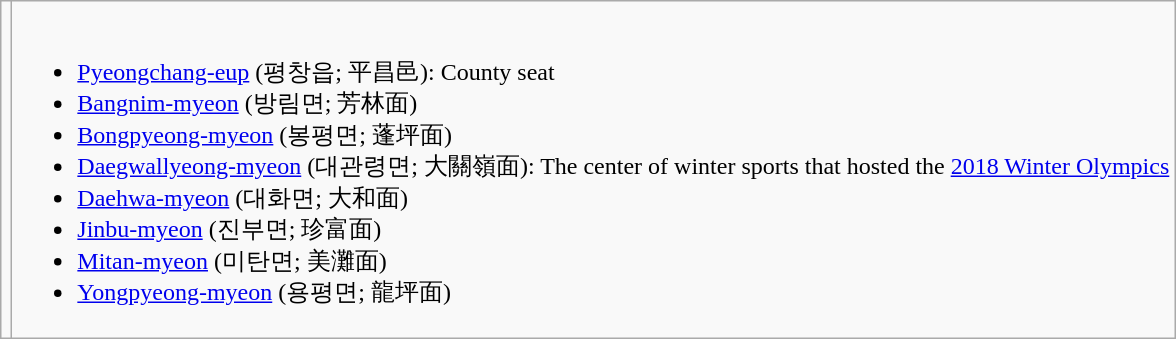<table class="wikitable">
<tr>
<td></td>
<td><br><ul><li><a href='#'>Pyeongchang-eup</a> (평창읍; 平昌邑): County seat</li><li><a href='#'>Bangnim-myeon</a> (방림면; 芳林面)</li><li><a href='#'>Bongpyeong-myeon</a> (봉평면; 蓬坪面)</li><li><a href='#'>Daegwallyeong-myeon</a> (대관령면; 大關嶺面): The center of winter sports that hosted the <a href='#'>2018 Winter Olympics</a></li><li><a href='#'>Daehwa-myeon</a> (대화면; 大和面)</li><li><a href='#'>Jinbu-myeon</a> (진부면; 珍富面)</li><li><a href='#'>Mitan-myeon</a> (미탄면; 美灘面)</li><li><a href='#'>Yongpyeong-myeon</a> (용평면; 龍坪面)</li></ul></td>
</tr>
</table>
